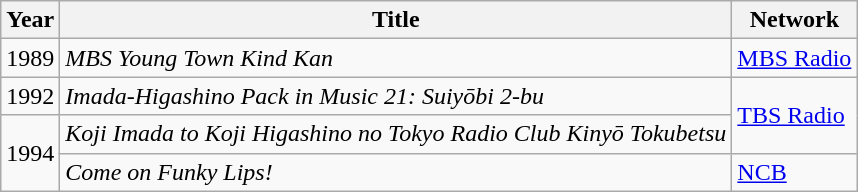<table class="wikitable">
<tr>
<th>Year</th>
<th>Title</th>
<th>Network</th>
</tr>
<tr>
<td>1989</td>
<td><em>MBS Young Town Kind Kan</em></td>
<td><a href='#'>MBS Radio</a></td>
</tr>
<tr>
<td>1992</td>
<td><em>Imada-Higashino Pack in Music 21: Suiyōbi 2-bu</em></td>
<td rowspan="2"><a href='#'>TBS Radio</a></td>
</tr>
<tr>
<td rowspan="2">1994</td>
<td><em>Koji Imada to Koji Higashino no Tokyo Radio Club Kinyō Tokubetsu</em></td>
</tr>
<tr>
<td><em>Come on Funky Lips!</em></td>
<td><a href='#'>NCB</a></td>
</tr>
</table>
